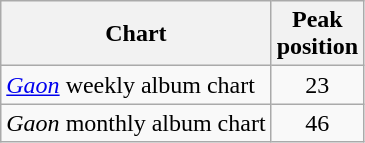<table class="wikitable sortable">
<tr>
<th>Chart</th>
<th>Peak<br>position</th>
</tr>
<tr>
<td><em><a href='#'>Gaon</a></em> weekly album chart</td>
<td align="center">23</td>
</tr>
<tr>
<td><em>Gaon</em> monthly album chart</td>
<td align="center">46</td>
</tr>
</table>
